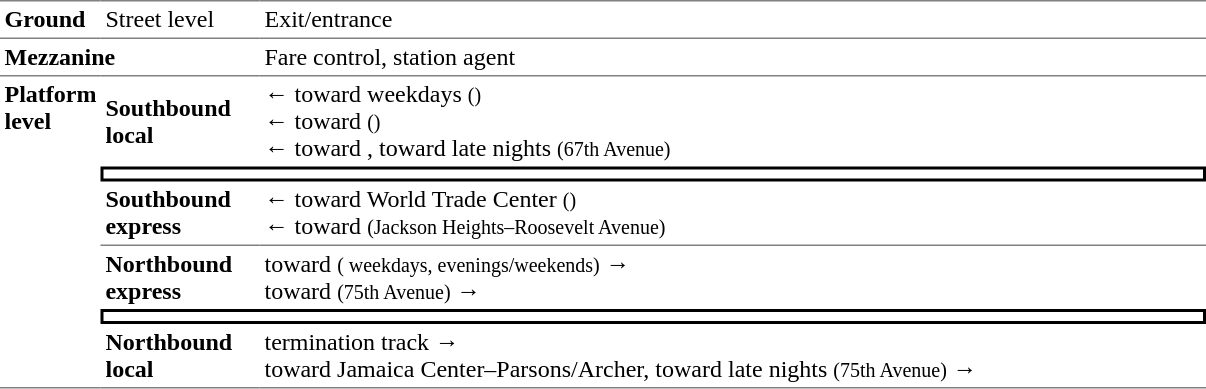<table border=0 cellspacing=0 cellpadding=3>
<tr>
<td style="border-top:solid 1px gray;border-bottom:solid 1px gray;" width=50><strong>Ground</strong></td>
<td style="border-top:solid 1px gray;border-bottom:solid 1px gray;" width=100>Street level</td>
<td style="border-top:solid 1px gray;border-bottom:solid 1px gray;" width=625>Exit/entrance</td>
</tr>
<tr>
<td valign=top colspan=2><strong>Mezzanine</strong></td>
<td valign=top>Fare control, station agent<br></td>
</tr>
<tr>
<td style="border-top:solid 1px gray;border-bottom:solid 1px gray;" rowspan=6 valign=top><strong>Platform level</strong></td>
<td style="border-top:solid 1px gray;"><strong>Southbound local</strong></td>
<td style="border-top:solid 1px gray;">←  toward  weekdays <small>()</small><br>←  toward  <small>()</small><br>←  toward ,  toward  late nights <small>(67th Avenue)</small></td>
</tr>
<tr>
<td style="border-top:solid 2px black;border-right:solid 2px black;border-left:solid 2px black;border-bottom:solid 2px black;text-align:center;" colspan=2></td>
</tr>
<tr>
<td style="border-bottom:solid 1px gray;"><strong>Southbound express</strong></td>
<td style="border-bottom:solid 1px gray;">←  toward World Trade Center <small>()</small><br>←  toward  <small>(Jackson Heights–Roosevelt Avenue)</small></td>
</tr>
<tr>
<td><strong>Northbound express</strong></td>
<td>  toward  <small>( weekdays,  evenings/weekends)</small> →<br>  toward  <small>(75th Avenue)</small> →</td>
</tr>
<tr>
<td style="border-top:solid 2px black;border-right:solid 2px black;border-left:solid 2px black;border-bottom:solid 2px black;text-align:center;" colspan=2></td>
</tr>
<tr>
<td style="border-bottom:solid 1px gray;"><strong>Northbound local</strong></td>
<td style="border-bottom:solid 1px gray;">   termination track →<br>  toward Jamaica Center–Parsons/Archer,  toward  late nights <small>(75th Avenue)</small> →</td>
</tr>
</table>
